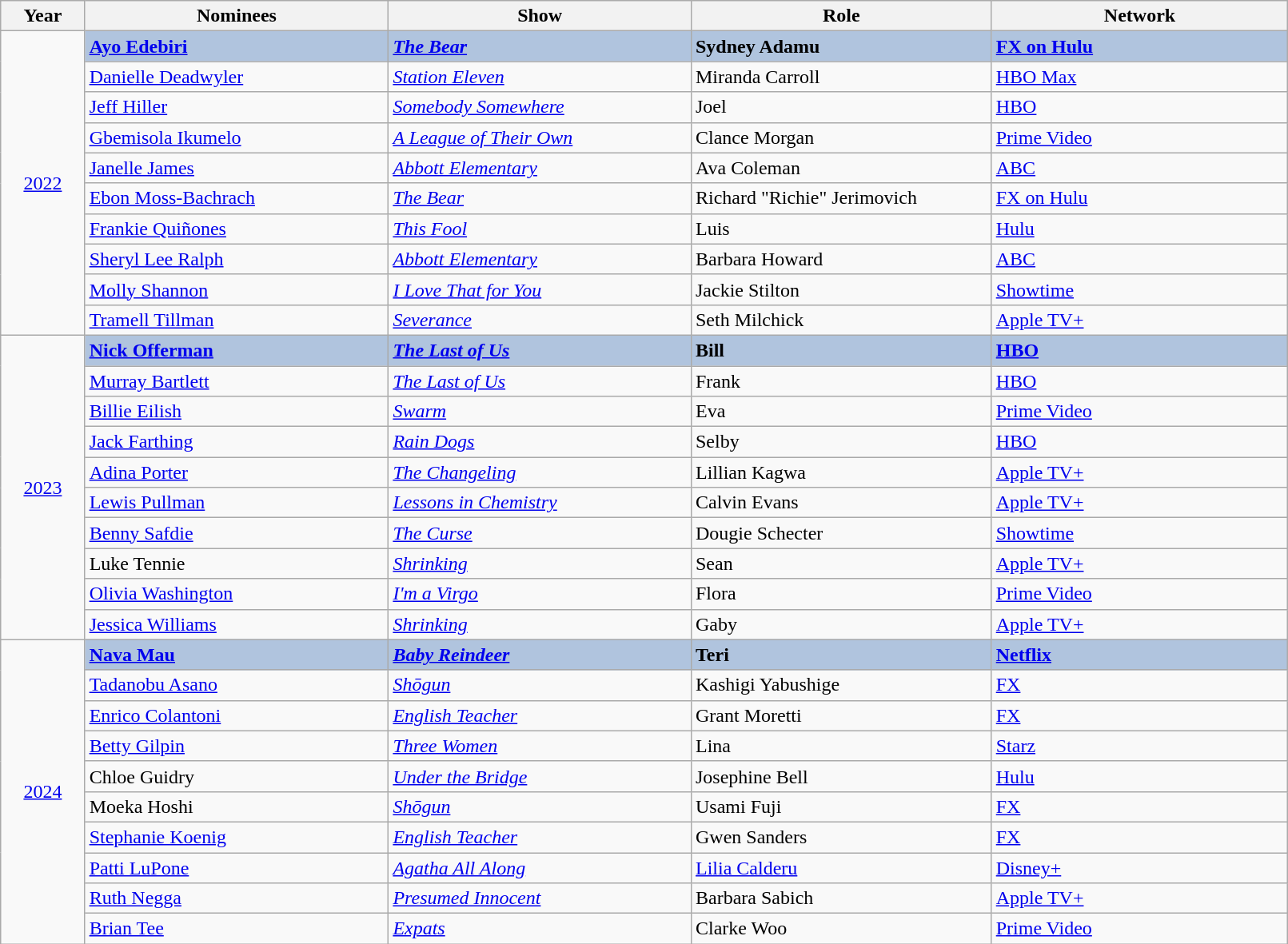<table class="wikitable" width="85%" cellpadding="5">
<tr>
<th width="100"><strong>Year</strong></th>
<th width="450"><strong>Nominees</strong></th>
<th width="450"><strong>Show</strong></th>
<th width="450"><strong>Role</strong></th>
<th width="450"><strong>Network</strong></th>
</tr>
<tr>
<td rowspan="10" style="text-align:center;"><a href='#'>2022</a><br></td>
<td style="background:#B0C4DE"><strong><a href='#'>Ayo Edebiri</a></strong></td>
<td style="background:#B0C4DE"><strong><em><a href='#'>The Bear</a></em></strong></td>
<td style="background:#B0C4DE"><strong>Sydney Adamu</strong></td>
<td style="background:#B0C4DE"><strong><a href='#'>FX on Hulu</a></strong></td>
</tr>
<tr>
<td><a href='#'>Danielle Deadwyler</a></td>
<td><em><a href='#'>Station Eleven</a></em></td>
<td>Miranda Carroll</td>
<td><a href='#'>HBO Max</a></td>
</tr>
<tr>
<td><a href='#'>Jeff Hiller</a></td>
<td><em><a href='#'>Somebody Somewhere</a></em></td>
<td>Joel</td>
<td><a href='#'>HBO</a></td>
</tr>
<tr>
<td><a href='#'>Gbemisola Ikumelo</a></td>
<td><em><a href='#'>A League of Their Own</a></em></td>
<td>Clance Morgan</td>
<td><a href='#'>Prime Video</a></td>
</tr>
<tr>
<td><a href='#'>Janelle James</a></td>
<td><em><a href='#'>Abbott Elementary</a></em></td>
<td>Ava Coleman</td>
<td><a href='#'>ABC</a></td>
</tr>
<tr>
<td><a href='#'>Ebon Moss-Bachrach</a></td>
<td><em><a href='#'>The Bear</a></em></td>
<td>Richard "Richie" Jerimovich</td>
<td><a href='#'>FX on Hulu</a></td>
</tr>
<tr>
<td><a href='#'>Frankie Quiñones</a></td>
<td><em><a href='#'>This Fool</a></em></td>
<td>Luis</td>
<td><a href='#'>Hulu</a></td>
</tr>
<tr>
<td><a href='#'>Sheryl Lee Ralph</a></td>
<td><em><a href='#'>Abbott Elementary</a></em></td>
<td>Barbara Howard</td>
<td><a href='#'>ABC</a></td>
</tr>
<tr>
<td><a href='#'>Molly Shannon</a></td>
<td><em><a href='#'>I Love That for You</a></em></td>
<td>Jackie Stilton</td>
<td><a href='#'>Showtime</a></td>
</tr>
<tr>
<td><a href='#'>Tramell Tillman</a></td>
<td><em><a href='#'>Severance</a></em></td>
<td>Seth Milchick</td>
<td><a href='#'>Apple TV+</a></td>
</tr>
<tr>
<td rowspan="10" style="text-align:center;"><a href='#'>2023</a><br></td>
<td style="background:#B0C4DE"><strong><a href='#'>Nick Offerman</a></strong></td>
<td style="background:#B0C4DE"><strong><em><a href='#'>The Last of Us</a></em></strong></td>
<td style="background:#B0C4DE"><strong>Bill</strong></td>
<td style="background:#B0C4DE"><strong><a href='#'>HBO</a></strong></td>
</tr>
<tr>
<td><a href='#'>Murray Bartlett</a></td>
<td><em><a href='#'>The Last of Us</a></em></td>
<td>Frank</td>
<td><a href='#'>HBO</a></td>
</tr>
<tr>
<td><a href='#'>Billie Eilish</a></td>
<td><em><a href='#'>Swarm</a></em></td>
<td>Eva</td>
<td><a href='#'>Prime Video</a></td>
</tr>
<tr>
<td><a href='#'>Jack Farthing</a></td>
<td><em><a href='#'>Rain Dogs</a></em></td>
<td>Selby</td>
<td><a href='#'>HBO</a></td>
</tr>
<tr>
<td><a href='#'>Adina Porter</a></td>
<td><em><a href='#'>The Changeling</a></em></td>
<td>Lillian Kagwa</td>
<td><a href='#'>Apple TV+</a></td>
</tr>
<tr>
<td><a href='#'>Lewis Pullman</a></td>
<td><em><a href='#'>Lessons in Chemistry</a></em></td>
<td>Calvin Evans</td>
<td><a href='#'>Apple TV+</a></td>
</tr>
<tr>
<td><a href='#'>Benny Safdie</a></td>
<td><em><a href='#'>The Curse</a></em></td>
<td>Dougie Schecter</td>
<td><a href='#'>Showtime</a></td>
</tr>
<tr>
<td>Luke Tennie</td>
<td><em><a href='#'>Shrinking</a></em></td>
<td>Sean</td>
<td><a href='#'>Apple TV+</a></td>
</tr>
<tr>
<td><a href='#'>Olivia Washington</a></td>
<td><em><a href='#'>I'm a Virgo</a></em></td>
<td>Flora</td>
<td><a href='#'>Prime Video</a></td>
</tr>
<tr>
<td><a href='#'>Jessica Williams</a></td>
<td><em><a href='#'>Shrinking</a></em></td>
<td>Gaby</td>
<td><a href='#'>Apple TV+</a></td>
</tr>
<tr>
<td rowspan="10" style="text-align:center;"><a href='#'>2024</a><br></td>
<td style="background:#B0C4DE"><strong><a href='#'>Nava Mau</a></strong></td>
<td style="background:#B0C4DE"><strong><em><a href='#'>Baby Reindeer</a></em></strong></td>
<td style="background:#B0C4DE"><strong>Teri</strong></td>
<td style="background:#B0C4DE"><strong><a href='#'>Netflix</a></strong></td>
</tr>
<tr>
<td><a href='#'>Tadanobu Asano</a></td>
<td><a href='#'><em>Shōgun</em></a></td>
<td>Kashigi Yabushige</td>
<td><a href='#'>FX</a></td>
</tr>
<tr>
<td><a href='#'>Enrico Colantoni</a></td>
<td><a href='#'><em>English Teacher</em></a></td>
<td>Grant Moretti</td>
<td><a href='#'>FX</a></td>
</tr>
<tr>
<td><a href='#'>Betty Gilpin</a></td>
<td><a href='#'><em>Three Women</em></a></td>
<td>Lina</td>
<td><a href='#'>Starz</a></td>
</tr>
<tr>
<td>Chloe Guidry</td>
<td><a href='#'><em>Under the Bridge</em></a></td>
<td>Josephine Bell</td>
<td><a href='#'>Hulu</a></td>
</tr>
<tr>
<td>Moeka Hoshi</td>
<td><a href='#'><em>Shōgun</em></a></td>
<td>Usami Fuji</td>
<td><a href='#'>FX</a></td>
</tr>
<tr>
<td><a href='#'>Stephanie Koenig</a></td>
<td><a href='#'><em>English Teacher</em></a></td>
<td>Gwen Sanders</td>
<td><a href='#'>FX</a></td>
</tr>
<tr>
<td><a href='#'>Patti LuPone</a></td>
<td><a href='#'><em>Agatha All Along</em></a></td>
<td><a href='#'>Lilia Calderu</a></td>
<td><a href='#'>Disney+</a></td>
</tr>
<tr>
<td><a href='#'>Ruth Negga</a></td>
<td><a href='#'><em>Presumed Innocent</em></a></td>
<td>Barbara Sabich</td>
<td><a href='#'>Apple TV+</a></td>
</tr>
<tr>
<td><a href='#'>Brian Tee</a></td>
<td><a href='#'><em>Expats</em></a></td>
<td>Clarke Woo</td>
<td><a href='#'>Prime Video</a></td>
</tr>
</table>
